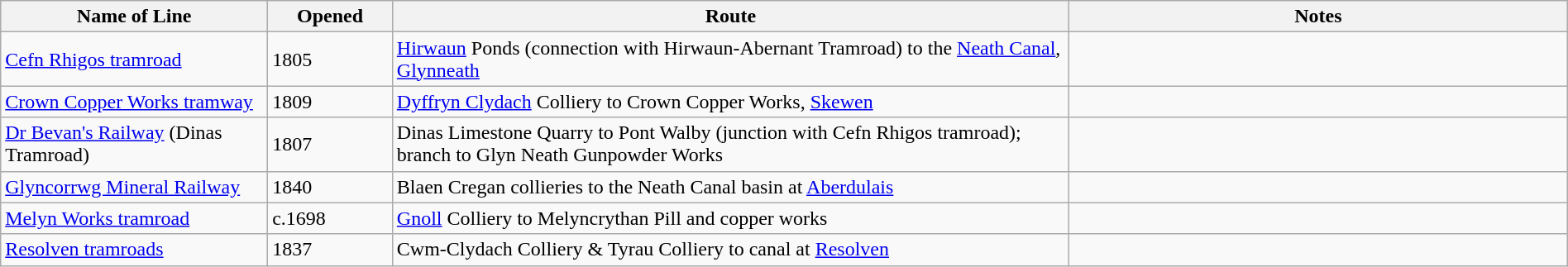<table class="wikitable" width="100%">
<tr>
<th width="15%">Name of Line</th>
<th width="7%">Opened</th>
<th width="38%">Route</th>
<th width="28%">Notes</th>
</tr>
<tr>
<td><a href='#'>Cefn Rhigos tramroad</a></td>
<td>1805</td>
<td><a href='#'>Hirwaun</a> Ponds (connection with Hirwaun-Abernant Tramroad) to the <a href='#'>Neath Canal</a>, <a href='#'>Glynneath</a></td>
<td> </td>
</tr>
<tr>
<td><a href='#'>Crown Copper Works tramway</a></td>
<td>1809</td>
<td><a href='#'>Dyffryn Clydach</a> Colliery to Crown Copper Works, <a href='#'>Skewen</a></td>
<td> </td>
</tr>
<tr>
<td><a href='#'>Dr Bevan's Railway</a> (Dinas Tramroad)</td>
<td>1807</td>
<td>Dinas Limestone Quarry to Pont Walby (junction with Cefn Rhigos tramroad); branch to Glyn Neath Gunpowder Works</td>
<td> </td>
</tr>
<tr>
<td><a href='#'>Glyncorrwg Mineral Railway</a></td>
<td>1840</td>
<td>Blaen Cregan collieries to the Neath Canal basin at <a href='#'>Aberdulais</a></td>
<td> </td>
</tr>
<tr>
<td><a href='#'>Melyn Works tramroad</a></td>
<td>c.1698</td>
<td><a href='#'>Gnoll</a> Colliery to Melyncrythan Pill and copper works</td>
<td> </td>
</tr>
<tr>
<td><a href='#'>Resolven tramroads</a></td>
<td>1837</td>
<td>Cwm-Clydach Colliery & Tyrau Colliery to canal at <a href='#'>Resolven</a></td>
<td> </td>
</tr>
</table>
